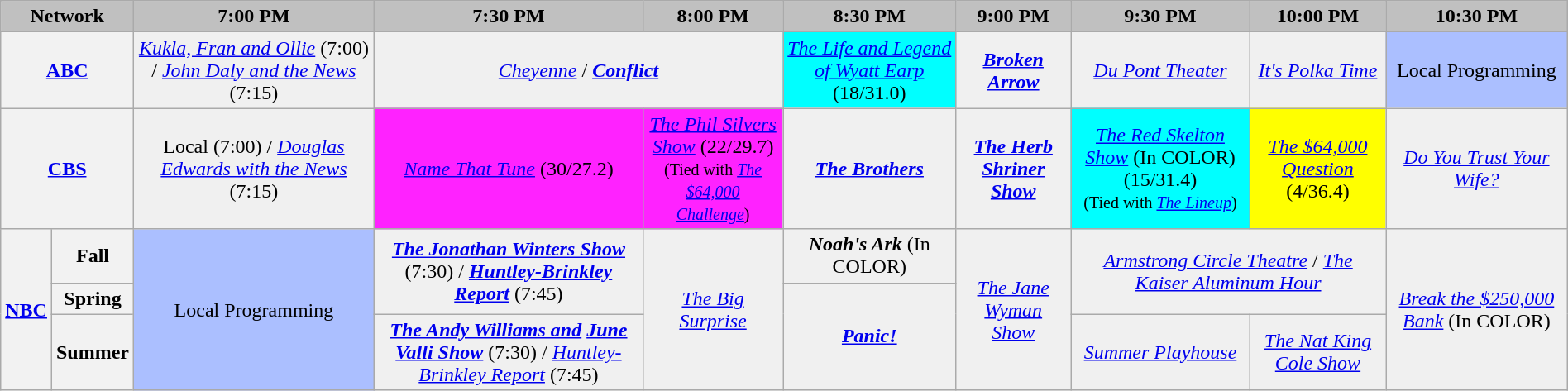<table class="wikitable" style="width:100%;margin-right:0;text-align:center">
<tr>
<th colspan="2" style="background-color:#C0C0C0;text-align:center">Network</th>
<th style="background-color:#C0C0C0;text-align:center">7:00 PM</th>
<th style="background-color:#C0C0C0;text-align:center">7:30 PM</th>
<th style="background-color:#C0C0C0;text-align:center">8:00 PM</th>
<th style="background-color:#C0C0C0;text-align:center">8:30 PM</th>
<th style="background-color:#C0C0C0;text-align:center">9:00 PM</th>
<th style="background-color:#C0C0C0;text-align:center">9:30 PM</th>
<th style="background-color:#C0C0C0;text-align:center">10:00 PM</th>
<th style="background-color:#C0C0C0;text-align:center">10:30 PM</th>
</tr>
<tr>
<th bgcolor="#C0C0C0" colspan="2"><a href='#'>ABC</a></th>
<td bgcolor="#F0F0F0"><em><a href='#'>Kukla, Fran and Ollie</a></em> (7:00) / <em><a href='#'>John Daly and the News</a></em> (7:15)</td>
<td colspan="2" bgcolor="#F0F0F0"><em><a href='#'>Cheyenne</a></em> / <strong><em><a href='#'>Conflict</a></em></strong></td>
<td bgcolor="#00FFFF"><em><a href='#'>The Life and Legend of Wyatt Earp</a></em> (18/31.0)</td>
<td bgcolor="#F0F0F0"><strong><em><a href='#'>Broken Arrow</a></em></strong></td>
<td bgcolor="#F0F0F0"><em><a href='#'>Du Pont Theater</a></em></td>
<td bgcolor="#F0F0F0"><em><a href='#'>It's Polka Time</a></em></td>
<td bgcolor="#ABBFFF">Local Programming</td>
</tr>
<tr>
<th bgcolor="#C0C0C0" colspan="2"><a href='#'>CBS</a></th>
<td bgcolor="#F0F0F0">Local (7:00) / <em><a href='#'>Douglas Edwards with the News</a></em> (7:15)</td>
<td bgcolor="#FF22FF"><em><a href='#'>Name That Tune</a></em> (30/27.2)</td>
<td bgcolor="#FF22FF"><em><a href='#'>The Phil Silvers Show</a></em> (22/29.7)<br><small>(Tied with <em><a href='#'>The $64,000 Challenge</a></em>)</small></td>
<td bgcolor="#F0F0F0"><strong><em><a href='#'>The Brothers</a></em></strong></td>
<td bgcolor="#F0F0F0"><strong><em><a href='#'>The Herb Shriner Show</a></em></strong></td>
<td bgcolor="#00FFFF"><em><a href='#'>The Red Skelton Show</a></em> (In <span>C</span><span>O</span><span>L</span><span>O</span><span>R</span>)(15/31.4)<br><small>(Tied with <em><a href='#'>The Lineup</a></em>)</small></td>
<td bgcolor="#FFFF00"><em><a href='#'>The $64,000 Question</a></em> (4/36.4)</td>
<td bgcolor="#F0F0F0"><em><a href='#'>Do You Trust Your Wife?</a></em></td>
</tr>
<tr>
<th bgcolor="#C0C0C0" rowspan="3"><a href='#'>NBC</a></th>
<th>Fall</th>
<td bgcolor="#ABBFFF" rowspan="3">Local Programming</td>
<td bgcolor="#F0F0F0" rowspan="2"><strong><em><a href='#'>The Jonathan Winters Show</a></em></strong> (7:30) /  <strong><em><a href='#'>Huntley-Brinkley Report</a></em></strong> (7:45)</td>
<td bgcolor="#F0F0F0" rowspan="3"><em><a href='#'>The Big Surprise</a></em></td>
<td bgcolor="#F0F0F0"><strong><em>Noah's Ark</em></strong> (In <span>C</span><span>O</span><span>L</span><span>O</span><span>R</span>)</td>
<td bgcolor="#F0F0F0" rowspan="3"><em><a href='#'>The Jane Wyman Show</a></em></td>
<td colspan="2" bgcolor="#F0F0F0" rowspan="2"><em><a href='#'>Armstrong Circle Theatre</a></em> / <em><a href='#'>The Kaiser Aluminum Hour</a></em></td>
<td bgcolor="#F0F0F0" rowspan="3"><em><a href='#'>Break the $250,000 Bank</a></em> (In <span>C</span><span>O</span><span>L</span><span>O</span><span>R</span>)</td>
</tr>
<tr>
<th>Spring</th>
<td bgcolor="#F0F0F0" rowspan="2"><strong><em><a href='#'>Panic!</a></em></strong></td>
</tr>
<tr>
<th>Summer</th>
<td bgcolor="#F0F0F0"><strong><em><a href='#'>The Andy Williams and</a></em></strong> <strong><em><a href='#'>June Valli Show</a></em></strong> (7:30) / <em><a href='#'>Huntley-Brinkley Report</a></em> (7:45)</td>
<td bgcolor="#F0F0F0"><em><a href='#'>Summer Playhouse</a></em></td>
<td bgcolor="#F0F0F0"><em><a href='#'>The Nat King Cole Show</a></em></td>
</tr>
</table>
